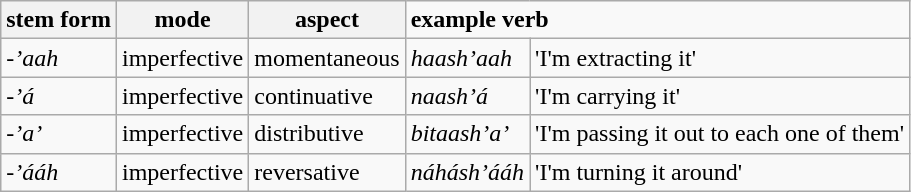<table class="wikitable" style="margin-left:1em">
<tr>
<th>stem form</th>
<th>mode</th>
<th>aspect</th>
<td colspan="2"><strong>example verb</strong></td>
</tr>
<tr>
<td><em>-’aah</em></td>
<td>imperfective</td>
<td>momentaneous</td>
<td><em>haash’aah</em></td>
<td>'I'm extracting it'</td>
</tr>
<tr>
<td><em>-’á</em></td>
<td>imperfective</td>
<td>continuative</td>
<td><em>naash’á</em></td>
<td>'I'm carrying it'</td>
</tr>
<tr>
<td><em>-’a’</em></td>
<td>imperfective</td>
<td>distributive</td>
<td><em>bitaash’a’</em></td>
<td>'I'm passing it out to each one of them'</td>
</tr>
<tr>
<td><em>-’ááh</em></td>
<td>imperfective</td>
<td>reversative</td>
<td><em>náhásh’ááh</em></td>
<td>'I'm turning it around'</td>
</tr>
</table>
